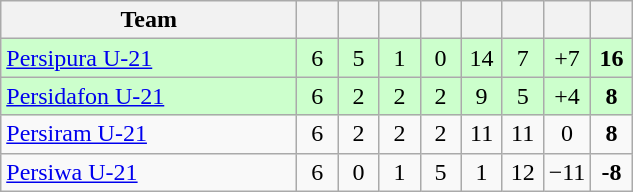<table class="wikitable" style="text-align:center">
<tr>
<th width=190>Team</th>
<th width=20></th>
<th width=20></th>
<th width=20></th>
<th width=20></th>
<th width=20></th>
<th width=20></th>
<th width=20></th>
<th width=20></th>
</tr>
<tr bgcolor=ccffcc>
<td align=left><a href='#'>Persipura U-21</a></td>
<td>6</td>
<td>5</td>
<td>1</td>
<td>0</td>
<td>14</td>
<td>7</td>
<td>+7</td>
<td><strong>16</strong></td>
</tr>
<tr bgcolor=ccffcc>
<td align=left><a href='#'>Persidafon U-21</a></td>
<td>6</td>
<td>2</td>
<td>2</td>
<td>2</td>
<td>9</td>
<td>5</td>
<td>+4</td>
<td><strong>8</strong></td>
</tr>
<tr>
<td align=left><a href='#'>Persiram U-21</a></td>
<td>6</td>
<td>2</td>
<td>2</td>
<td>2</td>
<td>11</td>
<td>11</td>
<td>0</td>
<td><strong>8</strong></td>
</tr>
<tr>
<td align=left><a href='#'>Persiwa U-21</a></td>
<td>6</td>
<td>0</td>
<td>1</td>
<td>5</td>
<td>1</td>
<td>12</td>
<td>−11</td>
<td><strong>-8</strong></td>
</tr>
</table>
